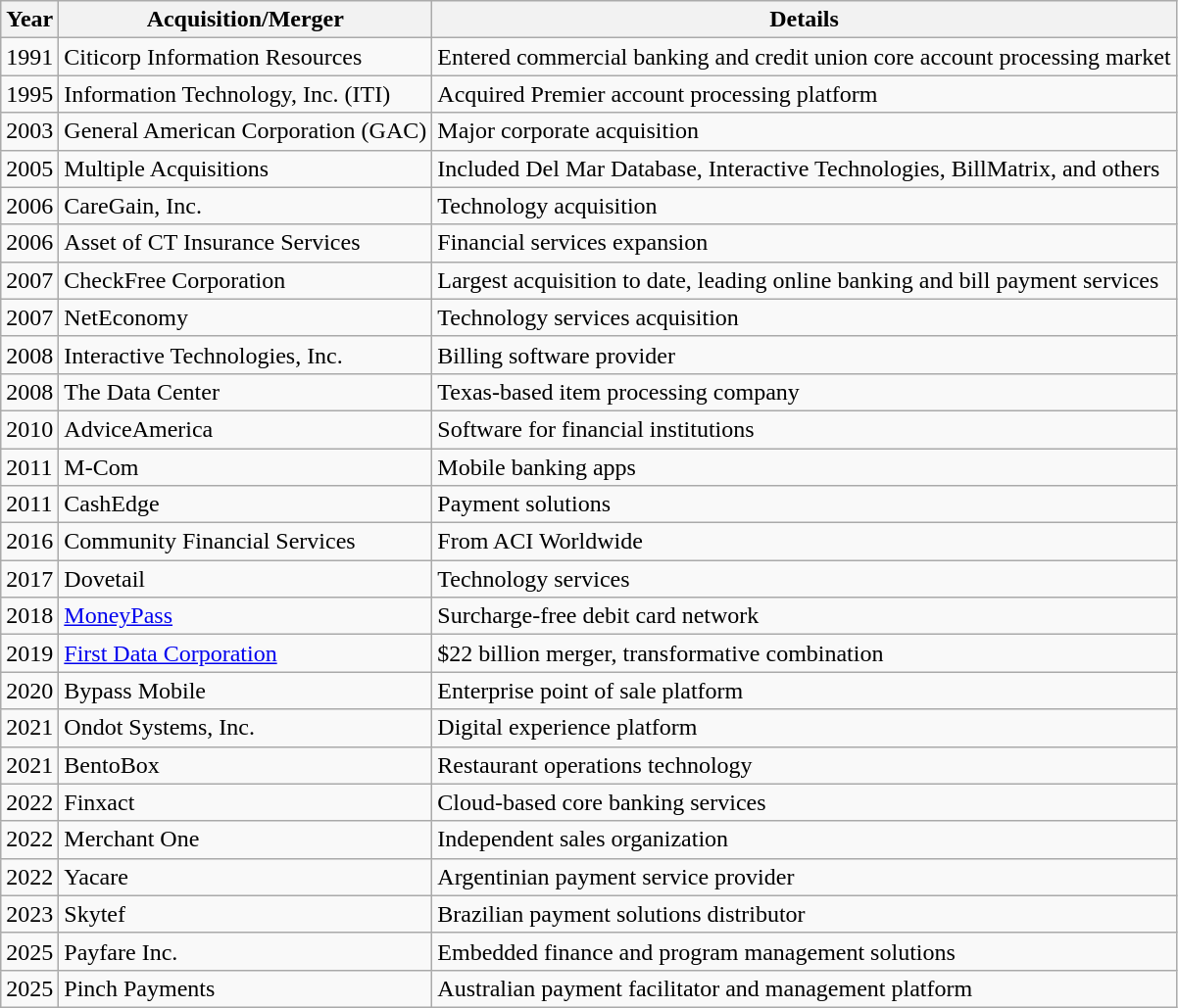<table class="wikitable">
<tr>
<th>Year</th>
<th>Acquisition/Merger</th>
<th>Details</th>
</tr>
<tr>
<td>1991</td>
<td>Citicorp Information Resources</td>
<td>Entered commercial banking and credit union core account processing market</td>
</tr>
<tr>
<td>1995</td>
<td>Information Technology, Inc. (ITI)</td>
<td>Acquired Premier account processing platform</td>
</tr>
<tr>
<td>2003</td>
<td>General American Corporation (GAC)</td>
<td>Major corporate acquisition</td>
</tr>
<tr>
<td>2005</td>
<td>Multiple Acquisitions</td>
<td>Included Del Mar Database, Interactive Technologies, BillMatrix, and others</td>
</tr>
<tr>
<td>2006</td>
<td>CareGain, Inc.</td>
<td>Technology acquisition</td>
</tr>
<tr>
<td>2006</td>
<td>Asset of CT Insurance Services</td>
<td>Financial services expansion</td>
</tr>
<tr>
<td>2007</td>
<td>CheckFree Corporation</td>
<td>Largest acquisition to date, leading online banking and bill payment services</td>
</tr>
<tr>
<td>2007</td>
<td>NetEconomy</td>
<td>Technology services acquisition</td>
</tr>
<tr>
<td>2008</td>
<td>Interactive Technologies, Inc.</td>
<td>Billing software provider</td>
</tr>
<tr>
<td>2008</td>
<td>The Data Center</td>
<td>Texas-based item processing company</td>
</tr>
<tr>
<td>2010</td>
<td>AdviceAmerica</td>
<td>Software for financial institutions</td>
</tr>
<tr>
<td>2011</td>
<td>M-Com</td>
<td>Mobile banking apps</td>
</tr>
<tr>
<td>2011</td>
<td>CashEdge</td>
<td>Payment solutions</td>
</tr>
<tr>
<td>2016</td>
<td>Community Financial Services</td>
<td>From ACI Worldwide</td>
</tr>
<tr>
<td>2017</td>
<td>Dovetail</td>
<td>Technology services</td>
</tr>
<tr>
<td>2018</td>
<td><a href='#'>MoneyPass</a></td>
<td>Surcharge-free debit card network</td>
</tr>
<tr>
<td>2019</td>
<td><a href='#'>First Data Corporation</a></td>
<td>$22 billion merger, transformative combination</td>
</tr>
<tr>
<td>2020</td>
<td>Bypass Mobile</td>
<td>Enterprise point of sale platform</td>
</tr>
<tr>
<td>2021</td>
<td>Ondot Systems, Inc.</td>
<td>Digital experience platform</td>
</tr>
<tr>
<td>2021</td>
<td>BentoBox</td>
<td>Restaurant operations technology</td>
</tr>
<tr>
<td>2022</td>
<td>Finxact</td>
<td>Cloud-based core banking services</td>
</tr>
<tr>
<td>2022</td>
<td>Merchant One</td>
<td>Independent sales organization</td>
</tr>
<tr>
<td>2022</td>
<td>Yacare</td>
<td>Argentinian payment service provider</td>
</tr>
<tr>
<td>2023</td>
<td>Skytef</td>
<td>Brazilian payment solutions distributor</td>
</tr>
<tr>
<td>2025</td>
<td>Payfare Inc.</td>
<td>Embedded finance and program management solutions</td>
</tr>
<tr>
<td>2025</td>
<td>Pinch Payments</td>
<td>Australian payment facilitator and management platform</td>
</tr>
</table>
